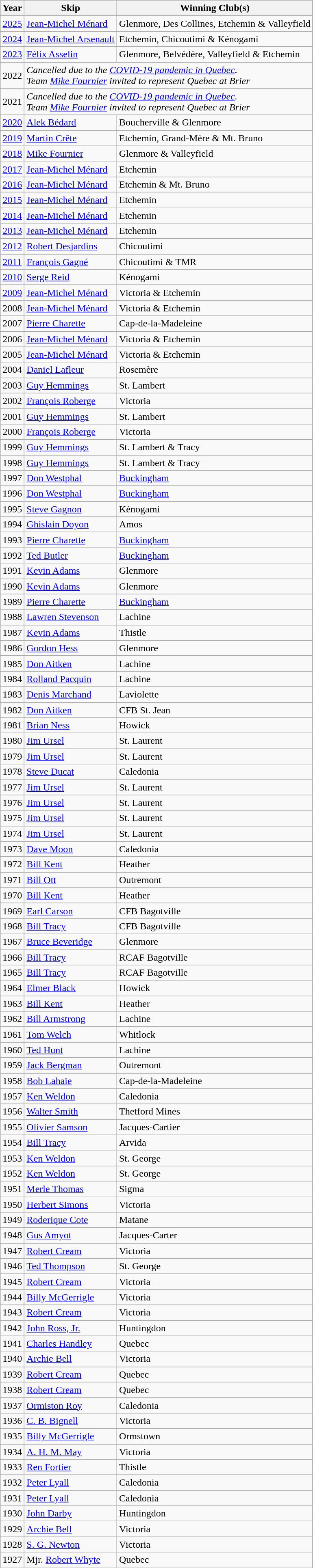<table class="wikitable">
<tr>
<th>Year</th>
<th>Skip</th>
<th>Winning Club(s)</th>
</tr>
<tr>
<td><a href='#'>2025</a></td>
<td><a href='#'>Jean-Michel Ménard</a></td>
<td>Glenmore, Des Collines, Etchemin & Valleyfield</td>
</tr>
<tr>
<td><a href='#'>2024</a></td>
<td><a href='#'>Jean-Michel Arsenault</a></td>
<td>Etchemin, Chicoutimi & Kénogami</td>
</tr>
<tr>
<td><a href='#'>2023</a></td>
<td><a href='#'>Félix Asselin</a></td>
<td>Glenmore, Belvédère, Valleyfield & Etchemin</td>
</tr>
<tr>
<td>2022</td>
<td colspan="2"><em>Cancelled due to the <a href='#'>COVID-19 pandemic in Quebec</a>.</em><br><em>Team <a href='#'>Mike Fournier</a> invited to represent Quebec at Brier</em></td>
</tr>
<tr>
<td>2021</td>
<td colspan="2"><em>Cancelled due to the <a href='#'>COVID-19 pandemic in Quebec</a>.</em><br><em>Team <a href='#'>Mike Fournier</a> invited to represent Quebec at Brier</em></td>
</tr>
<tr>
<td><a href='#'>2020</a></td>
<td><a href='#'>Alek Bédard</a></td>
<td>Boucherville & Glenmore</td>
</tr>
<tr>
<td><a href='#'>2019</a></td>
<td><a href='#'>Martin Crête</a></td>
<td>Etchemin, Grand-Mère & Mt. Bruno</td>
</tr>
<tr>
<td><a href='#'>2018</a></td>
<td><a href='#'>Mike Fournier</a></td>
<td>Glenmore & Valleyfield</td>
</tr>
<tr>
<td><a href='#'>2017</a></td>
<td><a href='#'>Jean-Michel Ménard</a></td>
<td>Etchemin</td>
</tr>
<tr>
<td><a href='#'>2016</a></td>
<td><a href='#'>Jean-Michel Ménard</a></td>
<td>Etchemin & Mt. Bruno</td>
</tr>
<tr>
<td><a href='#'>2015</a></td>
<td><a href='#'>Jean-Michel Ménard</a></td>
<td>Etchemin</td>
</tr>
<tr>
<td><a href='#'>2014</a></td>
<td><a href='#'>Jean-Michel Ménard</a></td>
<td>Etchemin</td>
</tr>
<tr>
<td><a href='#'>2013</a></td>
<td><a href='#'>Jean-Michel Ménard</a></td>
<td>Etchemin</td>
</tr>
<tr>
<td><a href='#'>2012</a></td>
<td><a href='#'>Robert Desjardins</a></td>
<td>Chicoutimi</td>
</tr>
<tr>
<td><a href='#'>2011</a></td>
<td><a href='#'>François Gagné</a></td>
<td>Chicoutimi & TMR</td>
</tr>
<tr>
<td><a href='#'>2010</a></td>
<td><a href='#'>Serge Reid</a></td>
<td>Kénogami</td>
</tr>
<tr>
<td><a href='#'>2009</a></td>
<td><a href='#'>Jean-Michel Ménard</a></td>
<td>Victoria & Etchemin</td>
</tr>
<tr>
<td>2008</td>
<td><a href='#'>Jean-Michel Ménard</a></td>
<td>Victoria & Etchemin</td>
</tr>
<tr>
<td>2007</td>
<td><a href='#'>Pierre Charette</a></td>
<td>Cap-de-la-Madeleine</td>
</tr>
<tr>
<td>2006</td>
<td><a href='#'>Jean-Michel Ménard</a></td>
<td>Victoria & Etchemin</td>
</tr>
<tr>
<td>2005</td>
<td><a href='#'>Jean-Michel Ménard</a></td>
<td>Victoria & Etchemin</td>
</tr>
<tr>
<td>2004</td>
<td><a href='#'>Daniel Lafleur</a></td>
<td>Rosemère</td>
</tr>
<tr>
<td>2003</td>
<td><a href='#'>Guy Hemmings</a></td>
<td>St. Lambert</td>
</tr>
<tr>
<td>2002</td>
<td><a href='#'>François Roberge</a></td>
<td>Victoria</td>
</tr>
<tr>
<td>2001</td>
<td><a href='#'>Guy Hemmings</a></td>
<td>St. Lambert</td>
</tr>
<tr>
<td>2000</td>
<td><a href='#'>François Roberge</a></td>
<td>Victoria</td>
</tr>
<tr>
<td>1999</td>
<td><a href='#'>Guy Hemmings</a></td>
<td>St. Lambert & Tracy</td>
</tr>
<tr>
<td>1998</td>
<td><a href='#'>Guy Hemmings</a></td>
<td>St. Lambert & Tracy</td>
</tr>
<tr>
<td>1997</td>
<td><a href='#'>Don Westphal</a></td>
<td><a href='#'>Buckingham</a></td>
</tr>
<tr>
<td>1996</td>
<td><a href='#'>Don Westphal</a></td>
<td><a href='#'>Buckingham</a></td>
</tr>
<tr>
<td>1995</td>
<td><a href='#'>Steve Gagnon</a></td>
<td>Kénogami</td>
</tr>
<tr>
<td>1994</td>
<td><a href='#'>Ghislain Doyon</a></td>
<td>Amos</td>
</tr>
<tr>
<td>1993</td>
<td><a href='#'>Pierre Charette</a></td>
<td><a href='#'>Buckingham</a></td>
</tr>
<tr>
<td>1992</td>
<td><a href='#'>Ted Butler</a></td>
<td><a href='#'>Buckingham</a></td>
</tr>
<tr>
<td>1991</td>
<td><a href='#'>Kevin Adams</a></td>
<td>Glenmore</td>
</tr>
<tr>
<td>1990</td>
<td><a href='#'>Kevin Adams</a></td>
<td>Glenmore</td>
</tr>
<tr>
<td>1989</td>
<td><a href='#'>Pierre Charette</a></td>
<td><a href='#'>Buckingham</a></td>
</tr>
<tr>
<td>1988</td>
<td><a href='#'>Lawren Stevenson</a></td>
<td>Lachine</td>
</tr>
<tr>
<td>1987</td>
<td><a href='#'>Kevin Adams</a></td>
<td>Thistle</td>
</tr>
<tr>
<td>1986</td>
<td><a href='#'>Gordon Hess</a></td>
<td>Glenmore</td>
</tr>
<tr>
<td>1985</td>
<td><a href='#'>Don Aitken</a></td>
<td>Lachine</td>
</tr>
<tr>
<td>1984</td>
<td><a href='#'>Rolland Pacquin</a></td>
<td>Lachine</td>
</tr>
<tr>
<td>1983</td>
<td><a href='#'>Denis Marchand</a></td>
<td>Laviolette</td>
</tr>
<tr>
<td>1982</td>
<td><a href='#'>Don Aitken</a></td>
<td>CFB St. Jean</td>
</tr>
<tr>
<td>1981</td>
<td><a href='#'>Brian Ness</a></td>
<td>Howick</td>
</tr>
<tr>
<td>1980</td>
<td><a href='#'>Jim Ursel</a></td>
<td>St. Laurent</td>
</tr>
<tr>
<td>1979</td>
<td><a href='#'>Jim Ursel</a></td>
<td>St. Laurent</td>
</tr>
<tr>
<td>1978</td>
<td><a href='#'>Steve Ducat</a></td>
<td>Caledonia</td>
</tr>
<tr>
<td>1977</td>
<td><a href='#'>Jim Ursel</a></td>
<td>St. Laurent</td>
</tr>
<tr>
<td>1976</td>
<td><a href='#'>Jim Ursel</a></td>
<td>St. Laurent</td>
</tr>
<tr>
<td>1975</td>
<td><a href='#'>Jim Ursel</a></td>
<td>St. Laurent</td>
</tr>
<tr>
<td>1974</td>
<td><a href='#'>Jim Ursel</a></td>
<td>St. Laurent</td>
</tr>
<tr>
<td>1973</td>
<td><a href='#'>Dave Moon</a></td>
<td>Caledonia</td>
</tr>
<tr>
<td>1972</td>
<td><a href='#'>Bill Kent</a></td>
<td>Heather</td>
</tr>
<tr>
<td>1971</td>
<td><a href='#'>Bill Ott</a></td>
<td>Outremont</td>
</tr>
<tr>
<td>1970</td>
<td><a href='#'>Bill Kent</a></td>
<td>Heather</td>
</tr>
<tr>
<td>1969</td>
<td><a href='#'>Earl Carson</a></td>
<td>CFB Bagotville</td>
</tr>
<tr>
<td>1968</td>
<td><a href='#'>Bill Tracy</a></td>
<td>CFB Bagotville</td>
</tr>
<tr>
<td>1967</td>
<td><a href='#'>Bruce Beveridge</a></td>
<td>Glenmore</td>
</tr>
<tr>
<td>1966</td>
<td><a href='#'>Bill Tracy</a></td>
<td>RCAF Bagotville</td>
</tr>
<tr>
<td>1965</td>
<td><a href='#'>Bill Tracy</a></td>
<td>RCAF Bagotville</td>
</tr>
<tr>
<td>1964</td>
<td><a href='#'>Elmer Black</a></td>
<td>Howick</td>
</tr>
<tr>
<td>1963</td>
<td><a href='#'>Bill Kent</a></td>
<td>Heather</td>
</tr>
<tr>
<td>1962</td>
<td><a href='#'>Bill Armstrong</a></td>
<td>Lachine</td>
</tr>
<tr>
<td>1961</td>
<td><a href='#'>Tom Welch</a></td>
<td>Whitlock</td>
</tr>
<tr>
<td>1960</td>
<td><a href='#'>Ted Hunt</a></td>
<td>Lachine</td>
</tr>
<tr>
<td>1959</td>
<td><a href='#'>Jack Bergman</a></td>
<td>Outremont</td>
</tr>
<tr>
<td>1958</td>
<td><a href='#'>Bob Lahaie</a></td>
<td>Cap-de-la-Madeleine</td>
</tr>
<tr>
<td>1957</td>
<td><a href='#'>Ken Weldon</a></td>
<td>Caledonia</td>
</tr>
<tr>
<td>1956</td>
<td><a href='#'>Walter Smith</a></td>
<td>Thetford Mines</td>
</tr>
<tr>
<td>1955</td>
<td><a href='#'>Olivier Samson</a></td>
<td>Jacques-Cartier</td>
</tr>
<tr>
<td>1954</td>
<td><a href='#'>Bill Tracy</a></td>
<td>Arvida</td>
</tr>
<tr>
<td>1953</td>
<td><a href='#'>Ken Weldon</a></td>
<td>St. George</td>
</tr>
<tr>
<td>1952</td>
<td><a href='#'>Ken Weldon</a></td>
<td>St. George</td>
</tr>
<tr>
<td>1951</td>
<td><a href='#'>Merle Thomas</a></td>
<td>Sigma</td>
</tr>
<tr>
<td>1950</td>
<td><a href='#'>Herbert Simons</a></td>
<td>Victoria</td>
</tr>
<tr>
<td>1949</td>
<td><a href='#'>Roderique Cote</a></td>
<td>Matane</td>
</tr>
<tr>
<td>1948</td>
<td><a href='#'>Gus Amyot</a></td>
<td>Jacques-Carter</td>
</tr>
<tr>
<td>1947</td>
<td><a href='#'>Robert Cream</a></td>
<td>Victoria</td>
</tr>
<tr>
<td>1946</td>
<td><a href='#'>Ted Thompson</a></td>
<td>St. George</td>
</tr>
<tr>
<td>1945</td>
<td><a href='#'>Robert Cream</a></td>
<td>Victoria</td>
</tr>
<tr>
<td>1944</td>
<td><a href='#'>Billy McGerrigle</a></td>
<td>Victoria</td>
</tr>
<tr>
<td>1943</td>
<td><a href='#'>Robert Cream</a></td>
<td>Victoria</td>
</tr>
<tr>
<td>1942</td>
<td><a href='#'>John Ross, Jr.</a></td>
<td>Huntingdon</td>
</tr>
<tr>
<td>1941</td>
<td><a href='#'>Charles Handley</a></td>
<td>Quebec</td>
</tr>
<tr>
<td>1940</td>
<td><a href='#'>Archie Bell</a></td>
<td>Victoria</td>
</tr>
<tr>
<td>1939</td>
<td><a href='#'>Robert Cream</a></td>
<td>Quebec</td>
</tr>
<tr>
<td>1938</td>
<td><a href='#'>Robert Cream</a></td>
<td>Quebec</td>
</tr>
<tr>
<td>1937</td>
<td><a href='#'>Ormiston Roy</a></td>
<td>Caledonia</td>
</tr>
<tr>
<td>1936</td>
<td><a href='#'>C. B. Bignell</a></td>
<td>Victoria</td>
</tr>
<tr>
<td>1935</td>
<td><a href='#'>Billy McGerrigle</a></td>
<td>Ormstown</td>
</tr>
<tr>
<td>1934</td>
<td><a href='#'>A. H. M. May</a></td>
<td>Victoria</td>
</tr>
<tr>
<td>1933</td>
<td><a href='#'>Ren Fortier</a></td>
<td>Thistle</td>
</tr>
<tr>
<td>1932</td>
<td><a href='#'>Peter Lyall</a></td>
<td>Caledonia</td>
</tr>
<tr>
<td>1931</td>
<td><a href='#'>Peter Lyall</a></td>
<td>Caledonia</td>
</tr>
<tr>
<td>1930</td>
<td><a href='#'>John Darby</a></td>
<td>Huntingdon</td>
</tr>
<tr>
<td>1929</td>
<td><a href='#'>Archie Bell</a></td>
<td>Victoria</td>
</tr>
<tr>
<td>1928</td>
<td><a href='#'>S. G. Newton</a></td>
<td>Victoria</td>
</tr>
<tr>
<td>1927</td>
<td>Mjr. <a href='#'>Robert Whyte</a></td>
<td>Quebec</td>
</tr>
</table>
